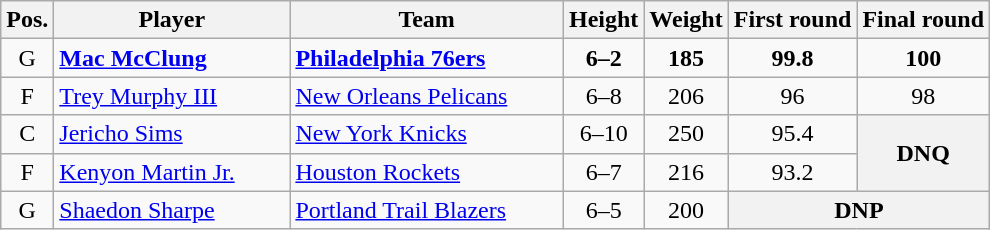<table class="wikitable">
<tr>
<th>Pos.</th>
<th style="width:150px;">Player</th>
<th width=175>Team</th>
<th>Height</th>
<th>Weight</th>
<th>First round</th>
<th>Final round</th>
</tr>
<tr>
<td style="text-align:center">G</td>
<td><strong><a href='#'>Mac McClung</a></strong></td>
<td><strong><a href='#'>Philadelphia 76ers</a></strong></td>
<td align="center"><strong>6–2</strong></td>
<td align="center"><strong>185</strong></td>
<td align="center"><strong>99.8</strong> </td>
<td style="text-align:center;"><strong>100</strong> </td>
</tr>
<tr>
<td style="text-align:center">F</td>
<td><a href='#'>Trey Murphy III</a></td>
<td><a href='#'>New Orleans Pelicans</a></td>
<td align="center">6–8</td>
<td align="center">206</td>
<td align="center">96 </td>
<td style="text-align:center;">98 </td>
</tr>
<tr>
<td style="text-align:center">C</td>
<td><a href='#'>Jericho Sims</a></td>
<td><a href='#'>New York Knicks</a></td>
<td align="center">6–10</td>
<td align="center">250</td>
<td align="center">95.4 </td>
<th rowspan="2" style="text-align:center;">DNQ</th>
</tr>
<tr>
<td style="text-align:center">F</td>
<td><a href='#'>Kenyon Martin Jr.</a></td>
<td><a href='#'>Houston Rockets</a></td>
<td align="center">6–7</td>
<td align="center">216</td>
<td align="center">93.2 </td>
</tr>
<tr>
<td style="text-align:center">G</td>
<td><a href='#'>Shaedon Sharpe</a></td>
<td><a href='#'>Portland Trail Blazers</a></td>
<td align=center>6–5</td>
<td align=center>200</td>
<th colspan="2" style="text-align:center;">DNP</th>
</tr>
</table>
